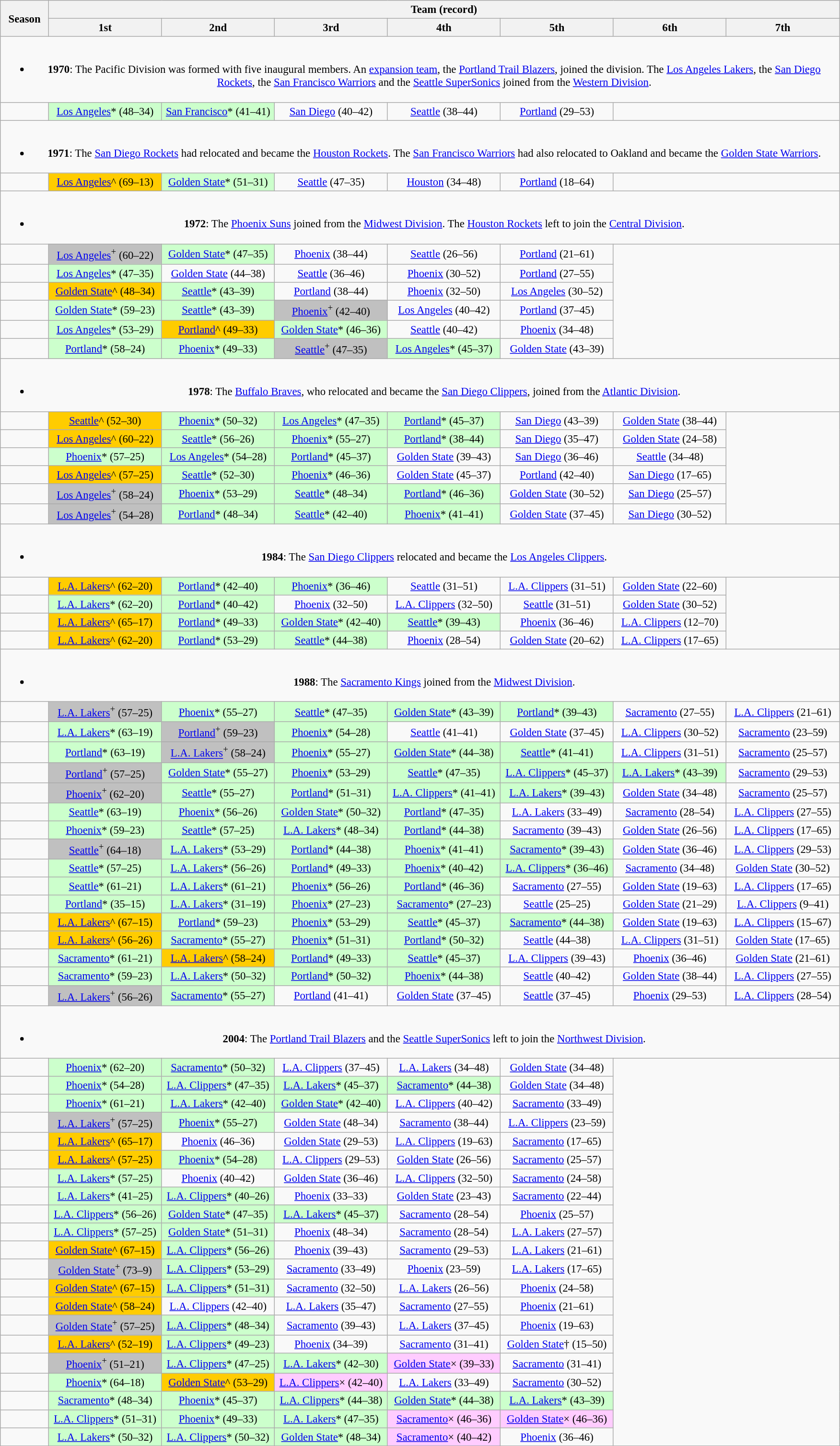<table class="wikitable" style="text-align:center; font-size:95%">
<tr>
<th rowspan="2" width=60px>Season</th>
<th colspan="7">Team (record)</th>
</tr>
<tr>
<th width=150px>1st</th>
<th width=150px>2nd</th>
<th width=150px>3rd</th>
<th width=150px>4th</th>
<th width=150px>5th</th>
<th width=150px>6th</th>
<th width=150px>7th</th>
</tr>
<tr>
<td colspan="8"><br><ul><li><strong>1970</strong>: The Pacific Division was formed with five inaugural members. An <a href='#'>expansion team</a>, the <a href='#'>Portland Trail Blazers</a>, joined the division. The <a href='#'>Los Angeles Lakers</a>, the <a href='#'>San Diego Rockets</a>, the <a href='#'>San Francisco Warriors</a> and the <a href='#'>Seattle SuperSonics</a> joined from the <a href='#'>Western Division</a>.</li></ul></td>
</tr>
<tr>
<td></td>
<td bgcolor=#CCFFCC><a href='#'>Los Angeles</a>* (48–34)</td>
<td bgcolor=#CCFFCC><a href='#'>San Francisco</a>* (41–41)</td>
<td><a href='#'>San Diego</a> (40–42)</td>
<td><a href='#'>Seattle</a> (38–44)</td>
<td><a href='#'>Portland</a> (29–53)</td>
</tr>
<tr>
<td colspan="8"><br><ul><li><strong>1971</strong>: The <a href='#'>San Diego Rockets</a> had relocated and became the <a href='#'>Houston Rockets</a>. The <a href='#'>San Francisco Warriors</a> had also relocated to Oakland and became the <a href='#'>Golden State Warriors</a>.</li></ul></td>
</tr>
<tr>
<td></td>
<td bgcolor=#FFCC00><a href='#'>Los Angeles</a>^ (69–13)</td>
<td bgcolor=#CCFFCC><a href='#'>Golden State</a>* (51–31)</td>
<td><a href='#'>Seattle</a> (47–35)</td>
<td><a href='#'>Houston</a> (34–48)</td>
<td><a href='#'>Portland</a> (18–64)</td>
</tr>
<tr>
<td colspan="8"><br><ul><li><strong>1972</strong>: The <a href='#'>Phoenix Suns</a> joined from the <a href='#'>Midwest Division</a>. The <a href='#'>Houston Rockets</a> left to join the <a href='#'>Central Division</a>.</li></ul></td>
</tr>
<tr>
<td></td>
<td bgcolor=#C0C0C0><a href='#'>Los Angeles</a><sup>+</sup> (60–22)</td>
<td bgcolor=#CCFFCC><a href='#'>Golden State</a>* (47–35)</td>
<td><a href='#'>Phoenix</a> (38–44)</td>
<td><a href='#'>Seattle</a> (26–56)</td>
<td><a href='#'>Portland</a> (21–61)</td>
</tr>
<tr>
<td></td>
<td bgcolor=#CCFFCC><a href='#'>Los Angeles</a>* (47–35)</td>
<td><a href='#'>Golden State</a> (44–38)</td>
<td><a href='#'>Seattle</a> (36–46)</td>
<td><a href='#'>Phoenix</a> (30–52)</td>
<td><a href='#'>Portland</a> (27–55)</td>
</tr>
<tr>
<td></td>
<td bgcolor=#FFCC00><a href='#'>Golden State</a>^ (48–34)</td>
<td bgcolor=#CCFFCC><a href='#'>Seattle</a>* (43–39)</td>
<td><a href='#'>Portland</a> (38–44)</td>
<td><a href='#'>Phoenix</a> (32–50)</td>
<td><a href='#'>Los Angeles</a> (30–52)</td>
</tr>
<tr>
<td></td>
<td bgcolor=#CCFFCC><a href='#'>Golden State</a>* (59–23)</td>
<td bgcolor=#CCFFCC><a href='#'>Seattle</a>* (43–39)</td>
<td bgcolor=#C0C0C0><a href='#'>Phoenix</a><sup>+</sup> (42–40)</td>
<td><a href='#'>Los Angeles</a> (40–42)</td>
<td><a href='#'>Portland</a> (37–45)</td>
</tr>
<tr>
<td></td>
<td bgcolor=#CCFFCC><a href='#'>Los Angeles</a>* (53–29)</td>
<td bgcolor=#FFCC00><a href='#'>Portland</a>^ (49–33)</td>
<td bgcolor=#CCFFCC><a href='#'>Golden State</a>* (46–36)</td>
<td><a href='#'>Seattle</a> (40–42)</td>
<td><a href='#'>Phoenix</a> (34–48)</td>
</tr>
<tr>
<td></td>
<td bgcolor=#CCFFCC><a href='#'>Portland</a>* (58–24)</td>
<td bgcolor=#CCFFCC><a href='#'>Phoenix</a>* (49–33)</td>
<td bgcolor=#C0C0C0><a href='#'>Seattle</a><sup>+</sup> (47–35)</td>
<td bgcolor=#CCFFCC><a href='#'>Los Angeles</a>* (45–37)</td>
<td><a href='#'>Golden State</a> (43–39)</td>
</tr>
<tr>
<td colspan="8"><br><ul><li><strong>1978</strong>: The <a href='#'>Buffalo Braves</a>, who relocated and became the <a href='#'>San Diego Clippers</a>, joined from the <a href='#'>Atlantic Division</a>.</li></ul></td>
</tr>
<tr>
<td></td>
<td bgcolor=#FFCC00><a href='#'>Seattle</a>^ (52–30)</td>
<td bgcolor=#CCFFCC><a href='#'>Phoenix</a>* (50–32)</td>
<td bgcolor=#CCFFCC><a href='#'>Los Angeles</a>* (47–35)</td>
<td bgcolor=#CCFFCC><a href='#'>Portland</a>* (45–37)</td>
<td><a href='#'>San Diego</a> (43–39)</td>
<td><a href='#'>Golden State</a> (38–44)</td>
</tr>
<tr>
<td></td>
<td bgcolor=#FFCC00><a href='#'>Los Angeles</a>^ (60–22)</td>
<td bgcolor=#CCFFCC><a href='#'>Seattle</a>* (56–26)</td>
<td bgcolor=#CCFFCC><a href='#'>Phoenix</a>* (55–27)</td>
<td bgcolor=#CCFFCC><a href='#'>Portland</a>* (38–44)</td>
<td><a href='#'>San Diego</a> (35–47)</td>
<td><a href='#'>Golden State</a> (24–58)</td>
</tr>
<tr>
<td></td>
<td bgcolor=#CCFFCC><a href='#'>Phoenix</a>* (57–25)</td>
<td bgcolor=#CCFFCC><a href='#'>Los Angeles</a>* (54–28)</td>
<td bgcolor=#CCFFCC><a href='#'>Portland</a>* (45–37)</td>
<td><a href='#'>Golden State</a> (39–43)</td>
<td><a href='#'>San Diego</a> (36–46)</td>
<td><a href='#'>Seattle</a> (34–48)</td>
</tr>
<tr>
<td></td>
<td bgcolor=#FFCC00><a href='#'>Los Angeles</a>^ (57–25)</td>
<td bgcolor=#CCFFCC><a href='#'>Seattle</a>* (52–30)</td>
<td bgcolor=#CCFFCC><a href='#'>Phoenix</a>* (46–36)</td>
<td><a href='#'>Golden State</a> (45–37)</td>
<td><a href='#'>Portland</a> (42–40)</td>
<td><a href='#'>San Diego</a> (17–65)</td>
</tr>
<tr>
<td></td>
<td bgcolor=#C0C0C0><a href='#'>Los Angeles</a><sup>+</sup> (58–24)</td>
<td bgcolor=#CCFFCC><a href='#'>Phoenix</a>* (53–29)</td>
<td bgcolor=#CCFFCC><a href='#'>Seattle</a>* (48–34)</td>
<td bgcolor=#CCFFCC><a href='#'>Portland</a>* (46–36)</td>
<td><a href='#'>Golden State</a> (30–52)</td>
<td><a href='#'>San Diego</a> (25–57)</td>
</tr>
<tr>
<td></td>
<td bgcolor=#C0C0C0><a href='#'>Los Angeles</a><sup>+</sup> (54–28)</td>
<td bgcolor=#CCFFCC><a href='#'>Portland</a>* (48–34)</td>
<td bgcolor=#CCFFCC><a href='#'>Seattle</a>* (42–40)</td>
<td bgcolor=#CCFFCC><a href='#'>Phoenix</a>* (41–41)</td>
<td><a href='#'>Golden State</a> (37–45)</td>
<td><a href='#'>San Diego</a> (30–52)</td>
</tr>
<tr>
<td colspan="8"><br><ul><li><strong>1984</strong>: The <a href='#'>San Diego Clippers</a> relocated and became the <a href='#'>Los Angeles Clippers</a>.</li></ul></td>
</tr>
<tr>
<td></td>
<td bgcolor=#FFCC00><a href='#'>L.A. Lakers</a>^ (62–20)</td>
<td bgcolor=#CCFFCC><a href='#'>Portland</a>* (42–40)</td>
<td bgcolor=#CCFFCC><a href='#'>Phoenix</a>* (36–46)</td>
<td><a href='#'>Seattle</a> (31–51)</td>
<td><a href='#'>L.A. Clippers</a> (31–51)</td>
<td><a href='#'>Golden State</a> (22–60)</td>
</tr>
<tr>
<td></td>
<td bgcolor=#CCFFCC><a href='#'>L.A. Lakers</a>* (62–20)</td>
<td bgcolor=#CCFFCC><a href='#'>Portland</a>* (40–42)</td>
<td><a href='#'>Phoenix</a> (32–50)</td>
<td><a href='#'>L.A. Clippers</a> (32–50)</td>
<td><a href='#'>Seattle</a> (31–51)</td>
<td><a href='#'>Golden State</a> (30–52)</td>
</tr>
<tr>
<td></td>
<td bgcolor=#FFCC00><a href='#'>L.A. Lakers</a>^ (65–17)</td>
<td bgcolor=#CCFFCC><a href='#'>Portland</a>* (49–33)</td>
<td bgcolor=#CCFFCC><a href='#'>Golden State</a>* (42–40)</td>
<td bgcolor=#CCFFCC><a href='#'>Seattle</a>* (39–43)</td>
<td><a href='#'>Phoenix</a> (36–46)</td>
<td><a href='#'>L.A. Clippers</a> (12–70)</td>
</tr>
<tr>
<td></td>
<td bgcolor=#FFCC00><a href='#'>L.A. Lakers</a>^ (62–20)</td>
<td bgcolor=#CCFFCC><a href='#'>Portland</a>* (53–29)</td>
<td bgcolor=#CCFFCC><a href='#'>Seattle</a>* (44–38)</td>
<td><a href='#'>Phoenix</a> (28–54)</td>
<td><a href='#'>Golden State</a> (20–62)</td>
<td><a href='#'>L.A. Clippers</a> (17–65)</td>
</tr>
<tr>
<td colspan="8"><br><ul><li><strong>1988</strong>: The <a href='#'>Sacramento Kings</a> joined from the <a href='#'>Midwest Division</a>.</li></ul></td>
</tr>
<tr>
<td></td>
<td bgcolor=#C0C0C0><a href='#'>L.A. Lakers</a><sup>+</sup> (57–25)</td>
<td bgcolor=#CCFFCC><a href='#'>Phoenix</a>* (55–27)</td>
<td bgcolor=#CCFFCC><a href='#'>Seattle</a>* (47–35)</td>
<td bgcolor=#CCFFCC><a href='#'>Golden State</a>* (43–39)</td>
<td bgcolor=#CCFFCC><a href='#'>Portland</a>* (39–43)</td>
<td><a href='#'>Sacramento</a> (27–55)</td>
<td><a href='#'>L.A. Clippers</a> (21–61)</td>
</tr>
<tr>
<td></td>
<td bgcolor=#CCFFCC><a href='#'>L.A. Lakers</a>* (63–19)</td>
<td bgcolor=#C0C0C0><a href='#'>Portland</a><sup>+</sup> (59–23)</td>
<td bgcolor=#CCFFCC><a href='#'>Phoenix</a>* (54–28)</td>
<td><a href='#'>Seattle</a> (41–41)</td>
<td><a href='#'>Golden State</a> (37–45)</td>
<td><a href='#'>L.A. Clippers</a> (30–52)</td>
<td><a href='#'>Sacramento</a> (23–59)</td>
</tr>
<tr>
<td></td>
<td bgcolor=#CCFFCC><a href='#'>Portland</a>* (63–19)</td>
<td bgcolor=#C0C0C0><a href='#'>L.A. Lakers</a><sup>+</sup> (58–24)</td>
<td bgcolor=#CCFFCC><a href='#'>Phoenix</a>* (55–27)</td>
<td bgcolor=#CCFFCC><a href='#'>Golden State</a>* (44–38)</td>
<td bgcolor=#CCFFCC><a href='#'>Seattle</a>* (41–41)</td>
<td><a href='#'>L.A. Clippers</a> (31–51)</td>
<td><a href='#'>Sacramento</a> (25–57)</td>
</tr>
<tr>
<td></td>
<td bgcolor=#C0C0C0><a href='#'>Portland</a><sup>+</sup> (57–25)</td>
<td bgcolor=#CCFFCC><a href='#'>Golden State</a>* (55–27)</td>
<td bgcolor=#CCFFCC><a href='#'>Phoenix</a>* (53–29)</td>
<td bgcolor=#CCFFCC><a href='#'>Seattle</a>* (47–35)</td>
<td bgcolor=#CCFFCC><a href='#'>L.A. Clippers</a>* (45–37)</td>
<td bgcolor=#CCFFCC><a href='#'>L.A. Lakers</a>* (43–39)</td>
<td><a href='#'>Sacramento</a> (29–53)</td>
</tr>
<tr>
<td></td>
<td bgcolor=#C0C0C0><a href='#'>Phoenix</a><sup>+</sup> (62–20)</td>
<td bgcolor=#CCFFCC><a href='#'>Seattle</a>* (55–27)</td>
<td bgcolor=#CCFFCC><a href='#'>Portland</a>* (51–31)</td>
<td bgcolor=#CCFFCC><a href='#'>L.A. Clippers</a>* (41–41)</td>
<td bgcolor=#CCFFCC><a href='#'>L.A. Lakers</a>* (39–43)</td>
<td><a href='#'>Golden State</a> (34–48)</td>
<td><a href='#'>Sacramento</a> (25–57)</td>
</tr>
<tr>
<td></td>
<td bgcolor=#CCFFCC><a href='#'>Seattle</a>* (63–19)</td>
<td bgcolor=#CCFFCC><a href='#'>Phoenix</a>* (56–26)</td>
<td bgcolor=#CCFFCC><a href='#'>Golden State</a>* (50–32)</td>
<td bgcolor=#CCFFCC><a href='#'>Portland</a>* (47–35)</td>
<td><a href='#'>L.A. Lakers</a> (33–49)</td>
<td><a href='#'>Sacramento</a> (28–54)</td>
<td><a href='#'>L.A. Clippers</a> (27–55)</td>
</tr>
<tr>
<td></td>
<td bgcolor=#CCFFCC><a href='#'>Phoenix</a>* (59–23)</td>
<td bgcolor=#CCFFCC><a href='#'>Seattle</a>* (57–25)</td>
<td bgcolor=#CCFFCC><a href='#'>L.A. Lakers</a>* (48–34)</td>
<td bgcolor=#CCFFCC><a href='#'>Portland</a>* (44–38)</td>
<td><a href='#'>Sacramento</a> (39–43)</td>
<td><a href='#'>Golden State</a> (26–56)</td>
<td><a href='#'>L.A. Clippers</a> (17–65)</td>
</tr>
<tr>
<td></td>
<td bgcolor=#C0C0C0><a href='#'>Seattle</a><sup>+</sup> (64–18)</td>
<td bgcolor=#CCFFCC><a href='#'>L.A. Lakers</a>* (53–29)</td>
<td bgcolor=#CCFFCC><a href='#'>Portland</a>* (44–38)</td>
<td bgcolor=#CCFFCC><a href='#'>Phoenix</a>* (41–41)</td>
<td bgcolor=#CCFFCC><a href='#'>Sacramento</a>* (39–43)</td>
<td><a href='#'>Golden State</a> (36–46)</td>
<td><a href='#'>L.A. Clippers</a> (29–53)</td>
</tr>
<tr>
<td></td>
<td bgcolor=#CCFFCC><a href='#'>Seattle</a>* (57–25)</td>
<td bgcolor=#CCFFCC><a href='#'>L.A. Lakers</a>* (56–26)</td>
<td bgcolor=#CCFFCC><a href='#'>Portland</a>* (49–33)</td>
<td bgcolor=#CCFFCC><a href='#'>Phoenix</a>* (40–42)</td>
<td bgcolor=#CCFFCC><a href='#'>L.A. Clippers</a>* (36–46)</td>
<td><a href='#'>Sacramento</a> (34–48)</td>
<td><a href='#'>Golden State</a> (30–52)</td>
</tr>
<tr>
<td></td>
<td bgcolor=#CCFFCC><a href='#'>Seattle</a>* (61–21)</td>
<td bgcolor=#CCFFCC><a href='#'>L.A. Lakers</a>* (61–21)</td>
<td bgcolor=#CCFFCC><a href='#'>Phoenix</a>* (56–26)</td>
<td bgcolor=#CCFFCC><a href='#'>Portland</a>* (46–36)</td>
<td><a href='#'>Sacramento</a> (27–55)</td>
<td><a href='#'>Golden State</a> (19–63)</td>
<td><a href='#'>L.A. Clippers</a> (17–65)</td>
</tr>
<tr>
<td></td>
<td bgcolor=#CCFFCC><a href='#'>Portland</a>* (35–15)</td>
<td bgcolor=#CCFFCC><a href='#'>L.A. Lakers</a>* (31–19)</td>
<td bgcolor=#CCFFCC><a href='#'>Phoenix</a>* (27–23)</td>
<td bgcolor=#CCFFCC><a href='#'>Sacramento</a>* (27–23)</td>
<td><a href='#'>Seattle</a> (25–25)</td>
<td><a href='#'>Golden State</a> (21–29)</td>
<td><a href='#'>L.A. Clippers</a> (9–41)</td>
</tr>
<tr>
<td></td>
<td bgcolor=#FFCC00><a href='#'>L.A. Lakers</a>^ (67–15)</td>
<td bgcolor=#CCFFCC><a href='#'>Portland</a>* (59–23)</td>
<td bgcolor=#CCFFCC><a href='#'>Phoenix</a>* (53–29)</td>
<td bgcolor=#CCFFCC><a href='#'>Seattle</a>* (45–37)</td>
<td bgcolor=#CCFFCC><a href='#'>Sacramento</a>* (44–38)</td>
<td><a href='#'>Golden State</a> (19–63)</td>
<td><a href='#'>L.A. Clippers</a> (15–67)</td>
</tr>
<tr>
<td></td>
<td bgcolor=#FFCC00><a href='#'>L.A. Lakers</a>^ (56–26)</td>
<td bgcolor=#CCFFCC><a href='#'>Sacramento</a>* (55–27)</td>
<td bgcolor=#CCFFCC><a href='#'>Phoenix</a>* (51–31)</td>
<td bgcolor=#CCFFCC><a href='#'>Portland</a>* (50–32)</td>
<td><a href='#'>Seattle</a> (44–38)</td>
<td><a href='#'>L.A. Clippers</a> (31–51)</td>
<td><a href='#'>Golden State</a> (17–65)</td>
</tr>
<tr>
<td></td>
<td bgcolor=#CCFFCC><a href='#'>Sacramento</a>* (61–21)</td>
<td bgcolor=#FFCC00><a href='#'>L.A. Lakers</a>^ (58–24)</td>
<td bgcolor=#CCFFCC><a href='#'>Portland</a>* (49–33)</td>
<td bgcolor=#CCFFCC><a href='#'>Seattle</a>* (45–37)</td>
<td><a href='#'>L.A. Clippers</a> (39–43)</td>
<td><a href='#'>Phoenix</a> (36–46)</td>
<td><a href='#'>Golden State</a> (21–61)</td>
</tr>
<tr>
<td></td>
<td bgcolor=#CCFFCC><a href='#'>Sacramento</a>* (59–23)</td>
<td bgcolor=#CCFFCC><a href='#'>L.A. Lakers</a>* (50–32)</td>
<td bgcolor=#CCFFCC><a href='#'>Portland</a>* (50–32)</td>
<td bgcolor=#CCFFCC><a href='#'>Phoenix</a>* (44–38)</td>
<td><a href='#'>Seattle</a> (40–42)</td>
<td><a href='#'>Golden State</a> (38–44)</td>
<td><a href='#'>L.A. Clippers</a> (27–55)</td>
</tr>
<tr>
<td></td>
<td bgcolor=#C0C0C0><a href='#'>L.A. Lakers</a><sup>+</sup> (56–26)</td>
<td bgcolor=#CCFFCC><a href='#'>Sacramento</a>* (55–27)</td>
<td><a href='#'>Portland</a> (41–41)</td>
<td><a href='#'>Golden State</a> (37–45)</td>
<td><a href='#'>Seattle</a> (37–45)</td>
<td><a href='#'>Phoenix</a> (29–53)</td>
<td><a href='#'>L.A. Clippers</a> (28–54)</td>
</tr>
<tr>
<td colspan="8"><br><ul><li><strong>2004</strong>: The <a href='#'>Portland Trail Blazers</a> and the <a href='#'>Seattle SuperSonics</a> left to join the <a href='#'>Northwest Division</a>.</li></ul></td>
</tr>
<tr>
<td></td>
<td bgcolor=#CCFFCC><a href='#'>Phoenix</a>* (62–20)</td>
<td bgcolor=#CCFFCC><a href='#'>Sacramento</a>* (50–32)</td>
<td><a href='#'>L.A. Clippers</a> (37–45)</td>
<td><a href='#'>L.A. Lakers</a> (34–48)</td>
<td><a href='#'>Golden State</a> (34–48)</td>
</tr>
<tr>
<td></td>
<td bgcolor=#CCFFCC><a href='#'>Phoenix</a>* (54–28)</td>
<td bgcolor=#CCFFCC><a href='#'>L.A. Clippers</a>* (47–35)</td>
<td bgcolor=#CCFFCC><a href='#'>L.A. Lakers</a>* (45–37)</td>
<td bgcolor=#CCFFCC><a href='#'>Sacramento</a>* (44–38)</td>
<td><a href='#'>Golden State</a> (34–48)</td>
</tr>
<tr>
<td></td>
<td bgcolor=#CCFFCC><a href='#'>Phoenix</a>* (61–21)</td>
<td bgcolor=#CCFFCC><a href='#'>L.A. Lakers</a>* (42–40)</td>
<td bgcolor=#CCFFCC><a href='#'>Golden State</a>* (42–40)</td>
<td><a href='#'>L.A. Clippers</a> (40–42)</td>
<td><a href='#'>Sacramento</a> (33–49)</td>
</tr>
<tr>
<td></td>
<td bgcolor=#C0C0C0><a href='#'>L.A. Lakers</a><sup>+</sup> (57–25)</td>
<td bgcolor=#CCFFCC><a href='#'>Phoenix</a>* (55–27)</td>
<td><a href='#'>Golden State</a> (48–34)</td>
<td><a href='#'>Sacramento</a> (38–44)</td>
<td><a href='#'>L.A. Clippers</a> (23–59)</td>
</tr>
<tr>
<td></td>
<td bgcolor=#FFCC00><a href='#'>L.A. Lakers</a>^ (65–17)</td>
<td><a href='#'>Phoenix</a> (46–36)</td>
<td><a href='#'>Golden State</a> (29–53)</td>
<td><a href='#'>L.A. Clippers</a> (19–63)</td>
<td><a href='#'>Sacramento</a> (17–65)</td>
</tr>
<tr>
<td></td>
<td bgcolor=#FFCC00><a href='#'>L.A. Lakers</a>^ (57–25)</td>
<td bgcolor=#CCFFCC><a href='#'>Phoenix</a>* (54–28)</td>
<td><a href='#'>L.A. Clippers</a> (29–53)</td>
<td><a href='#'>Golden State</a> (26–56)</td>
<td><a href='#'>Sacramento</a> (25–57)</td>
</tr>
<tr>
<td></td>
<td bgcolor=#CCFFCC><a href='#'>L.A. Lakers</a>* (57–25)</td>
<td><a href='#'>Phoenix</a> (40–42)</td>
<td><a href='#'>Golden State</a> (36–46)</td>
<td><a href='#'>L.A. Clippers</a> (32–50)</td>
<td><a href='#'>Sacramento</a> (24–58)</td>
</tr>
<tr>
<td></td>
<td bgcolor=#CCFFCC><a href='#'>L.A. Lakers</a>* (41–25)</td>
<td bgcolor=#CCFFCC><a href='#'>L.A. Clippers</a>* (40–26)</td>
<td><a href='#'>Phoenix</a> (33–33)</td>
<td><a href='#'>Golden State</a> (23–43)</td>
<td><a href='#'>Sacramento</a> (22–44)</td>
</tr>
<tr>
<td></td>
<td bgcolor=#CCFFCC><a href='#'>L.A. Clippers</a>* (56–26)</td>
<td bgcolor=#CCFFCC><a href='#'>Golden State</a>* (47–35)</td>
<td bgcolor=#CCFFCC><a href='#'>L.A. Lakers</a>* (45–37)</td>
<td><a href='#'>Sacramento</a> (28–54)</td>
<td><a href='#'>Phoenix</a> (25–57)</td>
</tr>
<tr>
<td></td>
<td bgcolor=#CCFFCC><a href='#'>L.A. Clippers</a>* (57–25)</td>
<td bgcolor=#CCFFCC><a href='#'>Golden State</a>* (51–31)</td>
<td><a href='#'>Phoenix</a> (48–34)</td>
<td><a href='#'>Sacramento</a> (28–54)</td>
<td><a href='#'>L.A. Lakers</a> (27–57)</td>
</tr>
<tr>
<td></td>
<td bgcolor=#FFCC00><a href='#'>Golden State</a>^ (67–15)</td>
<td bgcolor=#CCFFCC><a href='#'>L.A. Clippers</a>* (56–26)</td>
<td><a href='#'>Phoenix</a> (39–43)</td>
<td><a href='#'>Sacramento</a> (29–53)</td>
<td><a href='#'>L.A. Lakers</a> (21–61)</td>
</tr>
<tr>
<td></td>
<td bgcolor=#C0C0C0><a href='#'>Golden State</a><sup>+</sup> (73–9)</td>
<td bgcolor=#CCFFCC><a href='#'>L.A. Clippers</a>* (53–29)</td>
<td><a href='#'>Sacramento</a> (33–49)</td>
<td><a href='#'>Phoenix</a> (23–59)</td>
<td><a href='#'>L.A. Lakers</a> (17–65)</td>
</tr>
<tr>
<td></td>
<td bgcolor=#FFCC00><a href='#'>Golden State</a>^ (67–15)</td>
<td bgcolor=#CCFFCC><a href='#'>L.A. Clippers</a>* (51–31)</td>
<td><a href='#'>Sacramento</a> (32–50)</td>
<td><a href='#'>L.A. Lakers</a> (26–56)</td>
<td><a href='#'>Phoenix</a> (24–58)</td>
</tr>
<tr>
<td></td>
<td bgcolor=#FFCC00><a href='#'>Golden State</a>^ (58–24)</td>
<td><a href='#'>L.A. Clippers</a> (42–40)</td>
<td><a href='#'>L.A. Lakers</a> (35–47)</td>
<td><a href='#'>Sacramento</a> (27–55)</td>
<td><a href='#'>Phoenix</a> (21–61)</td>
</tr>
<tr>
<td></td>
<td bgcolor=#C0C0C0><a href='#'>Golden State</a><sup>+</sup> (57–25)</td>
<td bgcolor=#CCFFCC><a href='#'>L.A. Clippers</a>* (48–34)</td>
<td><a href='#'>Sacramento</a> (39–43)</td>
<td><a href='#'>L.A. Lakers</a> (37–45)</td>
<td><a href='#'>Phoenix</a> (19–63)</td>
</tr>
<tr>
<td></td>
<td bgcolor=#FFCC00><a href='#'>L.A. Lakers</a>^ (52–19)</td>
<td bgcolor=#CCFFCC><a href='#'>L.A. Clippers</a>* (49–23)</td>
<td><a href='#'>Phoenix</a> (34–39)</td>
<td><a href='#'>Sacramento</a> (31–41)</td>
<td><a href='#'>Golden State</a>† (15–50)</td>
</tr>
<tr>
<td></td>
<td bgcolor=#C0C0C0><a href='#'>Phoenix</a><sup>+</sup> (51–21)</td>
<td bgcolor=#CCFFCC><a href='#'>L.A. Clippers</a>* (47–25)</td>
<td bgcolor=#CCFFCC><a href='#'>L.A. Lakers</a>* (42–30)</td>
<td bgcolor=#FFCCFF><a href='#'>Golden State</a>× (39–33)</td>
<td><a href='#'>Sacramento</a> (31–41)</td>
</tr>
<tr>
<td></td>
<td bgcolor=#CCFFCC><a href='#'>Phoenix</a>* (64–18)</td>
<td bgcolor=#FFCC00><a href='#'>Golden State</a>^ (53–29)</td>
<td bgcolor=#FFCCFF><a href='#'>L.A. Clippers</a>× (42–40)</td>
<td><a href='#'>L.A. Lakers</a> (33–49)</td>
<td><a href='#'>Sacramento</a> (30–52)</td>
</tr>
<tr>
<td></td>
<td bgcolor=#CCFFCC><a href='#'>Sacramento</a>* (48–34)</td>
<td bgcolor=#CCFFCC><a href='#'>Phoenix</a>* (45–37)</td>
<td bgcolor=#CCFFCC><a href='#'>L.A. Clippers</a>* (44–38)</td>
<td bgcolor=#CCFFCC><a href='#'>Golden State</a>* (44–38)</td>
<td bgcolor=#CCFFCC><a href='#'>L.A. Lakers</a>* (43–39)</td>
</tr>
<tr>
<td></td>
<td bgcolor=#CCFFCC><a href='#'>L.A. Clippers</a>* (51–31)</td>
<td bgcolor=#CCFFCC><a href='#'>Phoenix</a>* (49–33)</td>
<td bgcolor=#CCFFCC><a href='#'>L.A. Lakers</a>* (47–35)</td>
<td bgcolor=#FFCCFF><a href='#'>Sacramento</a>× (46–36)</td>
<td bgcolor=#FFCCFF><a href='#'>Golden State</a>× (46–36)</td>
</tr>
<tr>
<td></td>
<td bgcolor=#CCFFCC><a href='#'>L.A. Lakers</a>* (50–32)</td>
<td bgcolor=#CCFFCC><a href='#'>L.A. Clippers</a>* (50–32)</td>
<td bgcolor=#CCFFCC><a href='#'>Golden State</a>* (48–34)</td>
<td bgcolor=#FFCCFF><a href='#'>Sacramento</a>× (40–42)</td>
<td><a href='#'>Phoenix</a> (36–46)</td>
</tr>
</table>
